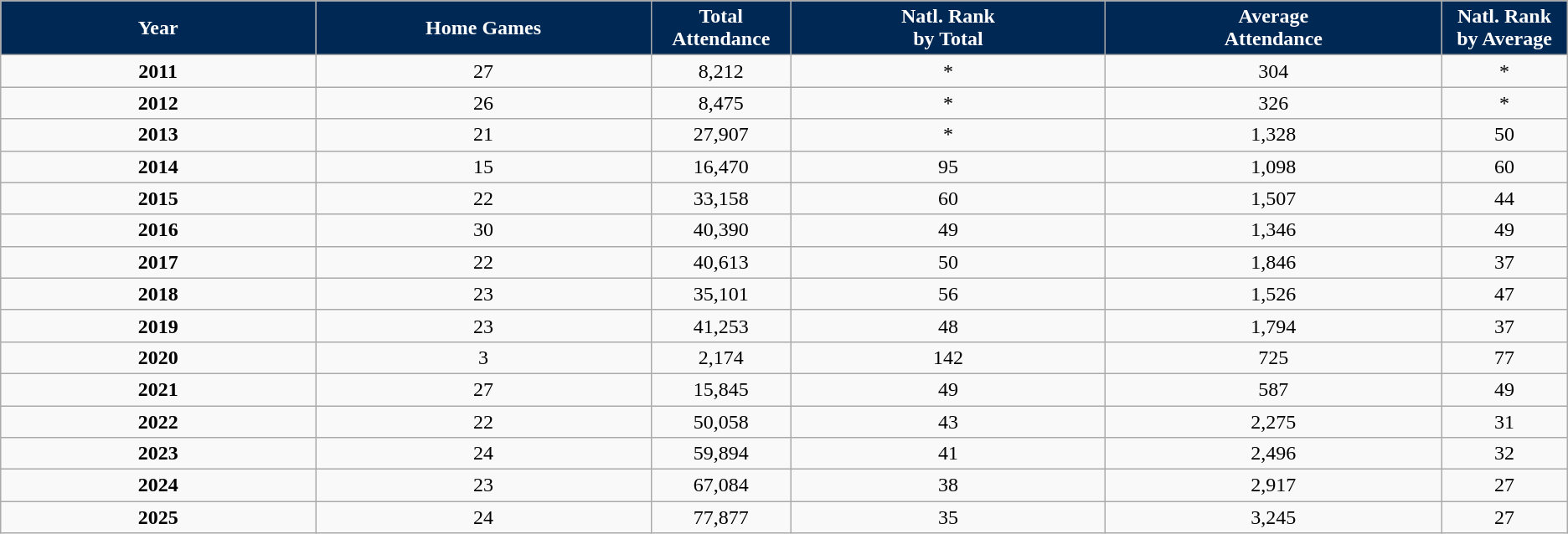<table class="wikitable" style="text-align:center">
<tr>
<th style="background:#002855; width:15%; color:white;">Year</th>
<th style="background:#002855; width:16%; color:white;">Home Games</th>
<th style="background:#002855; width:6%; color:white;">Total Attendance</th>
<th style="background:#002855; width:15%; color:white;">Natl. Rank<br>by Total</th>
<th style="background:#002855; width:16%; color:white;">Average<br>Attendance</th>
<th style="background:#002855; width:6%; color:white;">Natl. Rank<br>by Average</th>
</tr>
<tr align="center">
<td><strong>2011</strong></td>
<td>27</td>
<td>8,212</td>
<td>*</td>
<td>304</td>
<td>*</td>
</tr>
<tr align="center">
<td><strong>2012</strong></td>
<td>26</td>
<td>8,475</td>
<td>*</td>
<td>326</td>
<td>*</td>
</tr>
<tr align="center">
<td><strong>2013</strong></td>
<td>21</td>
<td>27,907</td>
<td>*</td>
<td>1,328</td>
<td>50</td>
</tr>
<tr align="center">
<td><strong>2014</strong></td>
<td>15</td>
<td>16,470</td>
<td>95</td>
<td>1,098</td>
<td>60</td>
</tr>
<tr align="center">
<td><strong>2015</strong></td>
<td>22</td>
<td>33,158</td>
<td>60</td>
<td>1,507</td>
<td>44</td>
</tr>
<tr align="center">
<td><strong>2016</strong></td>
<td>30</td>
<td>40,390</td>
<td>49</td>
<td>1,346</td>
<td>49</td>
</tr>
<tr align="center">
<td><strong>2017</strong></td>
<td>22</td>
<td>40,613</td>
<td>50</td>
<td>1,846</td>
<td>37</td>
</tr>
<tr align="center">
<td><strong>2018</strong></td>
<td>23</td>
<td>35,101</td>
<td>56</td>
<td>1,526</td>
<td>47</td>
</tr>
<tr align="center">
<td><strong>2019</strong></td>
<td>23</td>
<td>41,253</td>
<td>48</td>
<td>1,794</td>
<td>37</td>
</tr>
<tr align="center">
<td><strong>2020</strong></td>
<td>3</td>
<td>2,174</td>
<td>142</td>
<td>725</td>
<td>77</td>
</tr>
<tr align="center">
<td><strong>2021</strong></td>
<td>27</td>
<td>15,845</td>
<td>49</td>
<td>587</td>
<td>49</td>
</tr>
<tr align="center">
<td><strong>2022</strong></td>
<td>22</td>
<td>50,058</td>
<td>43</td>
<td>2,275</td>
<td>31</td>
</tr>
<tr align="center">
<td><strong>2023</strong></td>
<td>24</td>
<td>59,894</td>
<td>41</td>
<td>2,496</td>
<td>32</td>
</tr>
<tr align="center">
<td><strong>2024</strong></td>
<td>23</td>
<td>67,084</td>
<td>38</td>
<td>2,917</td>
<td>27</td>
</tr>
<tr align="center">
<td><strong>2025</strong></td>
<td>24</td>
<td>77,877</td>
<td>35</td>
<td>3,245</td>
<td>27</td>
</tr>
</table>
